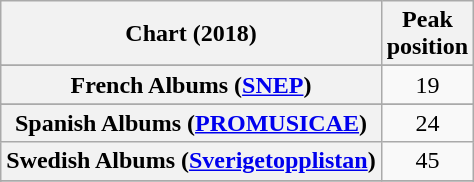<table class="wikitable sortable plainrowheaders" style="text-align:center">
<tr>
<th scope="col">Chart (2018)</th>
<th scope="col">Peak<br> position</th>
</tr>
<tr>
</tr>
<tr>
</tr>
<tr>
</tr>
<tr>
</tr>
<tr>
</tr>
<tr>
<th scope="row">French Albums (<a href='#'>SNEP</a>)</th>
<td>19</td>
</tr>
<tr>
</tr>
<tr>
</tr>
<tr>
</tr>
<tr>
</tr>
<tr>
</tr>
<tr>
<th scope="row">Spanish Albums (<a href='#'>PROMUSICAE</a>)</th>
<td>24</td>
</tr>
<tr>
<th scope="row">Swedish Albums (<a href='#'>Sverigetopplistan</a>)</th>
<td>45</td>
</tr>
<tr>
</tr>
<tr>
</tr>
<tr>
</tr>
<tr>
</tr>
<tr>
</tr>
<tr>
</tr>
</table>
